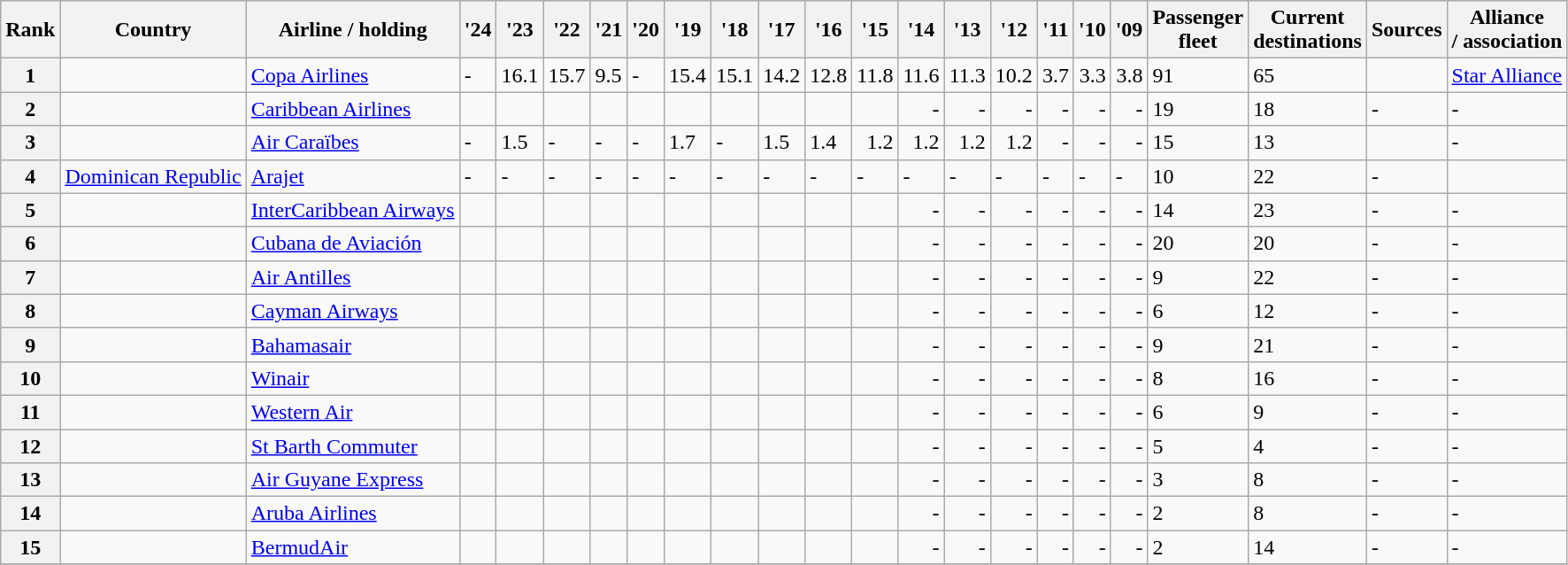<table class="sortable wikitable" style="text-align: centre">
<tr bgcolor=ccccff>
<th>Rank</th>
<th>Country</th>
<th>Airline / holding</th>
<th>'24</th>
<th>'23</th>
<th>'22</th>
<th>'21</th>
<th>'20</th>
<th>'19</th>
<th>'18</th>
<th>'17</th>
<th>'16</th>
<th>'15</th>
<th>'14</th>
<th>'13</th>
<th>'12</th>
<th>'11</th>
<th>'10</th>
<th>'09</th>
<th>Passenger <br> fleet</th>
<th>Current <br> destinations</th>
<th>Sources</th>
<th>Alliance <br>/ association</th>
</tr>
<tr>
<th>1</th>
<td></td>
<td><a href='#'>Copa Airlines</a></td>
<td>-</td>
<td>16.1</td>
<td>15.7</td>
<td>9.5</td>
<td>-</td>
<td>15.4</td>
<td>15.1</td>
<td>14.2</td>
<td>12.8</td>
<td align="right">11.8</td>
<td align="right">11.6</td>
<td align="right">11.3</td>
<td align="right">10.2</td>
<td align="right">3.7</td>
<td align=right>3.3</td>
<td align=right>3.8</td>
<td>91</td>
<td>65</td>
<td></td>
<td><a href='#'>Star Alliance</a></td>
</tr>
<tr>
<th>2</th>
<td></td>
<td><a href='#'>Caribbean Airlines</a> </td>
<td></td>
<td></td>
<td></td>
<td></td>
<td></td>
<td></td>
<td></td>
<td></td>
<td></td>
<td align="right"></td>
<td align=right>-</td>
<td align=right>-</td>
<td align=right>-</td>
<td align=right>-</td>
<td align=right>-</td>
<td align=right>-</td>
<td>19</td>
<td>18</td>
<td>-</td>
<td>-</td>
</tr>
<tr>
<th>3</th>
<td></td>
<td><a href='#'>Air Caraïbes</a></td>
<td>-</td>
<td>1.5</td>
<td>-</td>
<td>-</td>
<td>-</td>
<td>1.7</td>
<td>-</td>
<td>1.5</td>
<td>1.4</td>
<td align="right">1.2</td>
<td align=right>1.2</td>
<td align="right">1.2</td>
<td align="right">1.2</td>
<td align="right">-</td>
<td align=right>-</td>
<td align=right>-</td>
<td>15</td>
<td>13</td>
<td></td>
<td>-</td>
</tr>
<tr>
<th>4</th>
<td> <a href='#'>Dominican Republic</a></td>
<td><a href='#'>Arajet</a></td>
<td>-</td>
<td>-</td>
<td>-</td>
<td>-</td>
<td>-</td>
<td>-</td>
<td>-</td>
<td>-</td>
<td>-</td>
<td>-</td>
<td>-</td>
<td>-</td>
<td>-</td>
<td>-</td>
<td>-</td>
<td>-</td>
<td>10</td>
<td>22</td>
<td>-</td>
<td></td>
</tr>
<tr>
<th>5</th>
<td></td>
<td><a href='#'>InterCaribbean Airways</a></td>
<td></td>
<td></td>
<td></td>
<td></td>
<td></td>
<td></td>
<td></td>
<td></td>
<td></td>
<td align="right"></td>
<td align="right">-</td>
<td align="right">-</td>
<td align="right">-</td>
<td align="right">-</td>
<td align="right">-</td>
<td align="right">-</td>
<td>14</td>
<td>23</td>
<td>-</td>
<td>-</td>
</tr>
<tr>
<th>6</th>
<td></td>
<td><a href='#'>Cubana de Aviación</a></td>
<td></td>
<td></td>
<td></td>
<td></td>
<td></td>
<td></td>
<td></td>
<td></td>
<td></td>
<td align="right"></td>
<td align="right">-</td>
<td align="right">-</td>
<td align="right">-</td>
<td align="right">-</td>
<td align="right">-</td>
<td align="right">-</td>
<td>20</td>
<td>20</td>
<td>-</td>
<td>-</td>
</tr>
<tr>
<th>7</th>
<td></td>
<td><a href='#'>Air Antilles</a></td>
<td></td>
<td></td>
<td></td>
<td></td>
<td></td>
<td></td>
<td></td>
<td></td>
<td></td>
<td align="right"></td>
<td align="right">-</td>
<td align="right">-</td>
<td align="right">-</td>
<td align="right">-</td>
<td align="right">-</td>
<td align="right">-</td>
<td>9</td>
<td>22</td>
<td>-</td>
<td>-</td>
</tr>
<tr>
<th>8</th>
<td></td>
<td><a href='#'>Cayman Airways</a></td>
<td></td>
<td></td>
<td></td>
<td></td>
<td></td>
<td></td>
<td></td>
<td></td>
<td></td>
<td align="right"></td>
<td align="right">-</td>
<td align="right">-</td>
<td align="right">-</td>
<td align="right">-</td>
<td align="right">-</td>
<td align="right">-</td>
<td>6</td>
<td>12</td>
<td>-</td>
<td>-</td>
</tr>
<tr>
<th>9</th>
<td></td>
<td><a href='#'>Bahamasair</a></td>
<td></td>
<td></td>
<td></td>
<td></td>
<td></td>
<td></td>
<td></td>
<td></td>
<td></td>
<td align="right"></td>
<td align="right">-</td>
<td align="right">-</td>
<td align="right">-</td>
<td align="right">-</td>
<td align="right">-</td>
<td align="right">-</td>
<td>9</td>
<td>21</td>
<td>-</td>
<td>-</td>
</tr>
<tr>
<th>10</th>
<td></td>
<td><a href='#'>Winair</a></td>
<td></td>
<td></td>
<td></td>
<td></td>
<td></td>
<td></td>
<td></td>
<td></td>
<td></td>
<td align="right"></td>
<td align="right">-</td>
<td align="right">-</td>
<td align="right">-</td>
<td align="right">-</td>
<td align="right">-</td>
<td align="right">-</td>
<td>8</td>
<td>16</td>
<td>-</td>
<td>-</td>
</tr>
<tr>
<th>11</th>
<td></td>
<td><a href='#'>Western Air</a></td>
<td></td>
<td></td>
<td></td>
<td></td>
<td></td>
<td></td>
<td></td>
<td></td>
<td></td>
<td align="right"></td>
<td align="right">-</td>
<td align="right">-</td>
<td align="right">-</td>
<td align="right">-</td>
<td align="right">-</td>
<td align="right">-</td>
<td>6</td>
<td>9</td>
<td>-</td>
<td>-</td>
</tr>
<tr>
<th>12</th>
<td></td>
<td><a href='#'>St Barth Commuter</a></td>
<td></td>
<td></td>
<td></td>
<td></td>
<td></td>
<td></td>
<td></td>
<td></td>
<td></td>
<td align="right"></td>
<td align="right">-</td>
<td align="right">-</td>
<td align="right">-</td>
<td align="right">-</td>
<td align="right">-</td>
<td align="right">-</td>
<td>5</td>
<td>4</td>
<td>-</td>
<td>-</td>
</tr>
<tr>
<th>13</th>
<td></td>
<td><a href='#'>Air Guyane Express</a></td>
<td></td>
<td></td>
<td></td>
<td></td>
<td></td>
<td></td>
<td></td>
<td></td>
<td></td>
<td align="right"></td>
<td align="right">-</td>
<td align="right">-</td>
<td align="right">-</td>
<td align="right">-</td>
<td align="right">-</td>
<td align="right">-</td>
<td>3</td>
<td>8</td>
<td>-</td>
<td>-</td>
</tr>
<tr>
<th>14</th>
<td></td>
<td><a href='#'>Aruba Airlines</a></td>
<td></td>
<td></td>
<td></td>
<td></td>
<td></td>
<td></td>
<td></td>
<td></td>
<td></td>
<td align="right"></td>
<td align="right">-</td>
<td align="right">-</td>
<td align="right">-</td>
<td align="right">-</td>
<td align="right">-</td>
<td align="right">-</td>
<td>2</td>
<td>8</td>
<td>-</td>
<td>-</td>
</tr>
<tr>
<th>15</th>
<td></td>
<td><a href='#'>BermudAir</a></td>
<td></td>
<td></td>
<td></td>
<td></td>
<td></td>
<td></td>
<td></td>
<td></td>
<td></td>
<td align="right"></td>
<td align="right">-</td>
<td align="right">-</td>
<td align="right">-</td>
<td align="right">-</td>
<td align="right">-</td>
<td align="right">-</td>
<td>2</td>
<td>14</td>
<td>-</td>
<td>-</td>
</tr>
<tr>
</tr>
</table>
